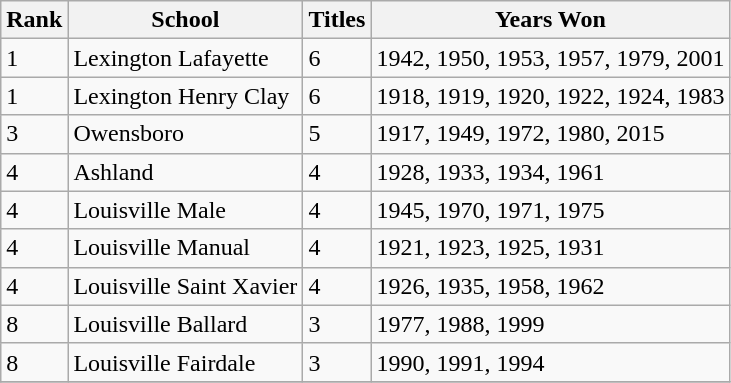<table class="wikitable">
<tr>
<th>Rank</th>
<th>School</th>
<th>Titles</th>
<th>Years Won</th>
</tr>
<tr>
<td>1</td>
<td>Lexington Lafayette</td>
<td>6</td>
<td>1942, 1950, 1953, 1957, 1979, 2001</td>
</tr>
<tr>
<td>1</td>
<td>Lexington Henry Clay</td>
<td>6</td>
<td>1918, 1919, 1920, 1922, 1924, 1983</td>
</tr>
<tr>
<td>3</td>
<td>Owensboro</td>
<td>5</td>
<td>1917, 1949, 1972, 1980, 2015</td>
</tr>
<tr>
<td>4</td>
<td>Ashland</td>
<td>4</td>
<td>1928, 1933, 1934, 1961</td>
</tr>
<tr>
<td>4</td>
<td>Louisville Male</td>
<td>4</td>
<td>1945, 1970, 1971, 1975</td>
</tr>
<tr>
<td>4</td>
<td>Louisville Manual</td>
<td>4</td>
<td>1921, 1923, 1925, 1931</td>
</tr>
<tr>
<td>4</td>
<td>Louisville Saint Xavier</td>
<td>4</td>
<td>1926, 1935, 1958, 1962</td>
</tr>
<tr>
<td>8</td>
<td>Louisville Ballard</td>
<td>3</td>
<td>1977, 1988, 1999</td>
</tr>
<tr>
<td>8</td>
<td>Louisville Fairdale</td>
<td>3</td>
<td>1990, 1991, 1994</td>
</tr>
<tr>
</tr>
</table>
